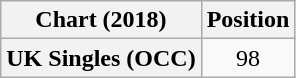<table class="wikitable sortable plainrowheaders" style="text-align:center">
<tr>
<th scope="col">Chart (2018)</th>
<th scope="col">Position</th>
</tr>
<tr>
<th scope="row">UK Singles (OCC)</th>
<td>98</td>
</tr>
</table>
